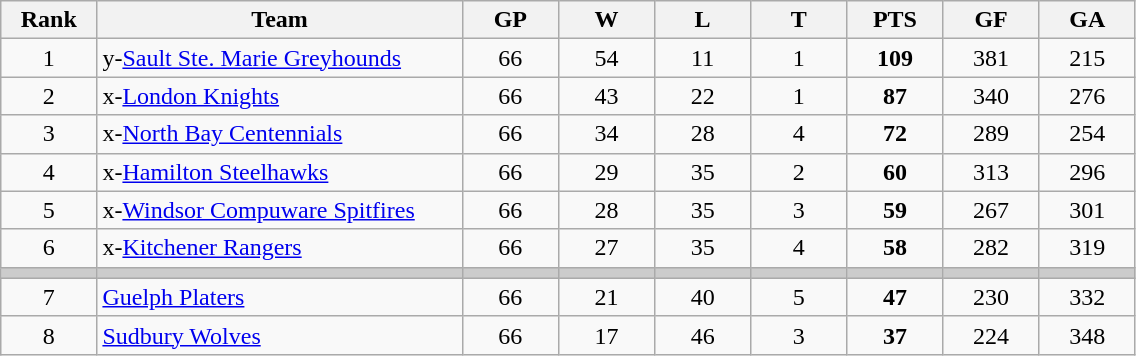<table class="wikitable sortable" style="text-align:center">
<tr>
<th width="7.5%">Rank</th>
<th width="28.5%">Team</th>
<th width="7.5%">GP</th>
<th width="7.5%">W</th>
<th width="7.5%">L</th>
<th width="7.5%">T</th>
<th width="7.5%">PTS</th>
<th width="7.5%">GF</th>
<th width="7.5%">GA</th>
</tr>
<tr>
<td>1</td>
<td align=left>y-<a href='#'>Sault Ste. Marie Greyhounds</a></td>
<td>66</td>
<td>54</td>
<td>11</td>
<td>1</td>
<td><strong>109</strong></td>
<td>381</td>
<td>215</td>
</tr>
<tr>
<td>2</td>
<td align=left>x-<a href='#'>London Knights</a></td>
<td>66</td>
<td>43</td>
<td>22</td>
<td>1</td>
<td><strong>87</strong></td>
<td>340</td>
<td>276</td>
</tr>
<tr>
<td>3</td>
<td align=left>x-<a href='#'>North Bay Centennials</a></td>
<td>66</td>
<td>34</td>
<td>28</td>
<td>4</td>
<td><strong>72</strong></td>
<td>289</td>
<td>254</td>
</tr>
<tr>
<td>4</td>
<td align=left>x-<a href='#'>Hamilton Steelhawks</a></td>
<td>66</td>
<td>29</td>
<td>35</td>
<td>2</td>
<td><strong>60</strong></td>
<td>313</td>
<td>296</td>
</tr>
<tr>
<td>5</td>
<td align=left>x-<a href='#'>Windsor Compuware Spitfires</a></td>
<td>66</td>
<td>28</td>
<td>35</td>
<td>3</td>
<td><strong>59</strong></td>
<td>267</td>
<td>301</td>
</tr>
<tr>
<td>6</td>
<td align=left>x-<a href='#'>Kitchener Rangers</a></td>
<td>66</td>
<td>27</td>
<td>35</td>
<td>4</td>
<td><strong>58</strong></td>
<td>282</td>
<td>319</td>
</tr>
<tr style="background-color:#cccccc;">
<td></td>
<td></td>
<td></td>
<td></td>
<td></td>
<td></td>
<td></td>
<td></td>
<td></td>
</tr>
<tr>
<td>7</td>
<td align=left><a href='#'>Guelph Platers</a></td>
<td>66</td>
<td>21</td>
<td>40</td>
<td>5</td>
<td><strong>47</strong></td>
<td>230</td>
<td>332</td>
</tr>
<tr>
<td>8</td>
<td align=left><a href='#'>Sudbury Wolves</a></td>
<td>66</td>
<td>17</td>
<td>46</td>
<td>3</td>
<td><strong>37</strong></td>
<td>224</td>
<td>348</td>
</tr>
</table>
